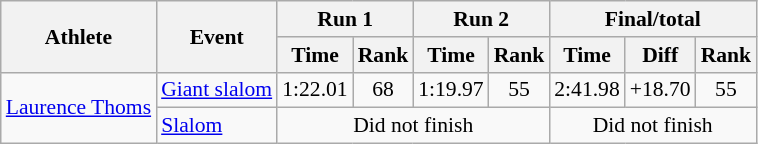<table class="wikitable" style="font-size:90%">
<tr>
<th rowspan="2">Athlete</th>
<th rowspan="2">Event</th>
<th colspan="2">Run 1</th>
<th colspan="2">Run 2</th>
<th colspan="3">Final/total</th>
</tr>
<tr>
<th>Time</th>
<th>Rank</th>
<th>Time</th>
<th>Rank</th>
<th>Time</th>
<th>Diff</th>
<th>Rank</th>
</tr>
<tr align="center">
<td align="left" rowspan=2><a href='#'>Laurence Thoms</a></td>
<td align="left"><a href='#'>Giant slalom</a></td>
<td>1:22.01</td>
<td>68</td>
<td>1:19.97</td>
<td>55</td>
<td>2:41.98</td>
<td>+18.70</td>
<td>55</td>
</tr>
<tr align="center">
<td align="left"><a href='#'>Slalom</a></td>
<td colspan=4>Did not finish</td>
<td colspan=3>Did not finish</td>
</tr>
</table>
